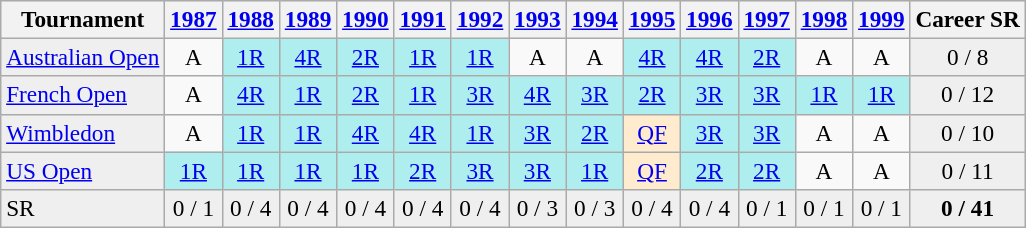<table class="wikitable" style="font-size:97%;">
<tr bgcolor="#efefef">
<th>Tournament</th>
<th><a href='#'>1987</a></th>
<th><a href='#'>1988</a></th>
<th><a href='#'>1989</a></th>
<th><a href='#'>1990</a></th>
<th><a href='#'>1991</a></th>
<th><a href='#'>1992</a></th>
<th><a href='#'>1993</a></th>
<th><a href='#'>1994</a></th>
<th><a href='#'>1995</a></th>
<th><a href='#'>1996</a></th>
<th><a href='#'>1997</a></th>
<th><a href='#'>1998</a></th>
<th><a href='#'>1999</a></th>
<th>Career SR</th>
</tr>
<tr>
<td style="background:#EFEFEF;"><a href='#'>Australian Open</a></td>
<td align="center">A</td>
<td align="center"  style="background:#afeeee;"><a href='#'>1R</a></td>
<td align="center"  style="background:#afeeee;"><a href='#'>4R</a></td>
<td align="center"  style="background:#afeeee;"><a href='#'>2R</a></td>
<td align="center"  style="background:#afeeee;"><a href='#'>1R</a></td>
<td align="center"  style="background:#afeeee;"><a href='#'>1R</a></td>
<td align="center">A</td>
<td align="center">A</td>
<td align="center"  style="background:#afeeee;"><a href='#'>4R</a></td>
<td align="center"  style="background:#afeeee;"><a href='#'>4R</a></td>
<td align="center"  style="background:#afeeee;"><a href='#'>2R</a></td>
<td align="center">A</td>
<td align="center">A</td>
<td align="center"  style="background:#EFEFEF;">0 / 8</td>
</tr>
<tr>
<td style="background:#EFEFEF;"><a href='#'>French Open</a></td>
<td align="center">A</td>
<td align="center"  style="background:#afeeee;"><a href='#'>4R</a></td>
<td align="center"  style="background:#afeeee;"><a href='#'>1R</a></td>
<td align="center"  style="background:#afeeee;"><a href='#'>2R</a></td>
<td align="center"  style="background:#afeeee;"><a href='#'>1R</a></td>
<td align="center"  style="background:#afeeee;"><a href='#'>3R</a></td>
<td align="center"  style="background:#afeeee;"><a href='#'>4R</a></td>
<td align="center"  style="background:#afeeee;"><a href='#'>3R</a></td>
<td align="center"  style="background:#afeeee;"><a href='#'>2R</a></td>
<td align="center"  style="background:#afeeee;"><a href='#'>3R</a></td>
<td align="center"  style="background:#afeeee;"><a href='#'>3R</a></td>
<td align="center"  style="background:#afeeee;"><a href='#'>1R</a></td>
<td align="center"  style="background:#afeeee;"><a href='#'>1R</a></td>
<td align="center"  style="background:#EFEFEF;">0 / 12</td>
</tr>
<tr>
<td style="background:#EFEFEF;"><a href='#'>Wimbledon</a></td>
<td align="center">A</td>
<td align="center"  style="background:#afeeee;"><a href='#'>1R</a></td>
<td align="center"  style="background:#afeeee;"><a href='#'>1R</a></td>
<td align="center"  style="background:#afeeee;"><a href='#'>4R</a></td>
<td align="center"  style="background:#afeeee;"><a href='#'>4R</a></td>
<td align="center"  style="background:#afeeee;"><a href='#'>1R</a></td>
<td align="center"  style="background:#afeeee;"><a href='#'>3R</a></td>
<td align="center"  style="background:#afeeee;"><a href='#'>2R</a></td>
<td align="center"  style="background:#ffebcd;"><a href='#'>QF</a></td>
<td align="center"  style="background:#afeeee;"><a href='#'>3R</a></td>
<td align="center"  style="background:#afeeee;"><a href='#'>3R</a></td>
<td align="center">A</td>
<td align="center">A</td>
<td align="center"  style="background:#EFEFEF;">0 / 10</td>
</tr>
<tr>
<td style="background:#EFEFEF;"><a href='#'>US Open</a></td>
<td align="center"  style="background:#afeeee;"><a href='#'>1R</a></td>
<td align="center"  style="background:#afeeee;"><a href='#'>1R</a></td>
<td align="center"  style="background:#afeeee;"><a href='#'>1R</a></td>
<td align="center"  style="background:#afeeee;"><a href='#'>1R</a></td>
<td align="center"  style="background:#afeeee;"><a href='#'>2R</a></td>
<td align="center"  style="background:#afeeee;"><a href='#'>3R</a></td>
<td align="center"  style="background:#afeeee;"><a href='#'>3R</a></td>
<td align="center"  style="background:#afeeee;"><a href='#'>1R</a></td>
<td align="center"  style="background:#ffebcd;"><a href='#'>QF</a></td>
<td align="center"  style="background:#afeeee;"><a href='#'>2R</a></td>
<td align="center"  style="background:#afeeee;"><a href='#'>2R</a></td>
<td align="center">A</td>
<td align="center">A</td>
<td align="center"  style="background:#EFEFEF;">0 / 11</td>
</tr>
<tr>
<td style="background:#EFEFEF;">SR</td>
<td align="center" style="background:#EFEFEF;">0 / 1</td>
<td align="center" style="background:#EFEFEF;">0 / 4</td>
<td align="center" style="background:#EFEFEF;">0 / 4</td>
<td align="center" style="background:#EFEFEF;">0 / 4</td>
<td align="center" style="background:#EFEFEF;">0 / 4</td>
<td align="center" style="background:#EFEFEF;">0 / 4</td>
<td align="center" style="background:#EFEFEF;">0 / 3</td>
<td align="center" style="background:#EFEFEF;">0 / 3</td>
<td align="center" style="background:#EFEFEF;">0 / 4</td>
<td align="center" style="background:#EFEFEF;">0 / 4</td>
<td align="center" style="background:#EFEFEF;">0 / 1</td>
<td align="center" style="background:#EFEFEF;">0 / 1</td>
<td align="center" style="background:#EFEFEF;">0 / 1</td>
<td align="center" style="background:#EFEFEF;"><strong>0 / 41</strong></td>
</tr>
</table>
